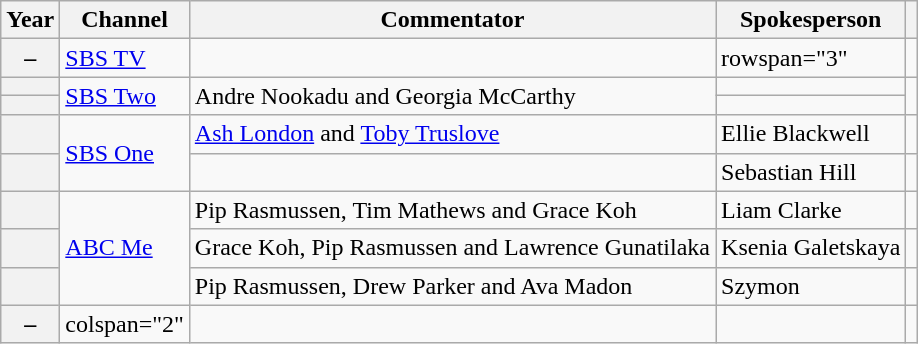<table class="wikitable sortable plainrowheaders">
<tr>
<th scope="col">Year</th>
<th scope="col">Channel</th>
<th scope="col">Commentator</th>
<th scope="col">Spokesperson</th>
<th scope="col" class="unsortable"></th>
</tr>
<tr>
<th scope="row">–</th>
<td><a href='#'>SBS TV</a></td>
<td></td>
<td>rowspan="3" </td>
<td></td>
</tr>
<tr>
<th scope="row"></th>
<td rowspan="2"><a href='#'>SBS Two</a></td>
<td rowspan="2">Andre Nookadu and Georgia McCarthy</td>
<td></td>
</tr>
<tr>
<th scope="row"></th>
<td></td>
</tr>
<tr>
<th scope="row"></th>
<td rowspan="2"><a href='#'>SBS One</a></td>
<td><a href='#'>Ash London</a> and <a href='#'>Toby Truslove</a></td>
<td>Ellie Blackwell</td>
<td></td>
</tr>
<tr>
<th scope="row"></th>
<td></td>
<td>Sebastian Hill</td>
<td></td>
</tr>
<tr>
<th scope="row"></th>
<td rowspan="3"><a href='#'>ABC Me</a></td>
<td>Pip Rasmussen, Tim Mathews and Grace Koh</td>
<td>Liam Clarke</td>
<td></td>
</tr>
<tr>
<th scope="row"></th>
<td>Grace Koh, Pip Rasmussen and Lawrence Gunatilaka</td>
<td>Ksenia Galetskaya</td>
<td></td>
</tr>
<tr>
<th scope="row"></th>
<td>Pip Rasmussen, Drew Parker and Ava Madon</td>
<td>Szymon</td>
<td></td>
</tr>
<tr>
<th scope="row">–</th>
<td>colspan="2" </td>
<td></td>
<td></td>
</tr>
</table>
